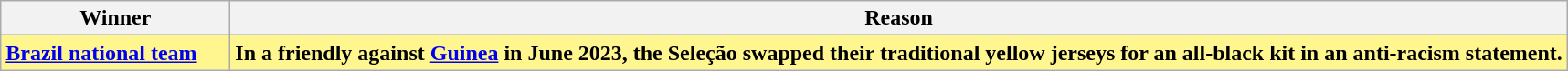<table class="wikitable">
<tr>
<th width="160">Winner</th>
<th>Reason</th>
</tr>
<tr style="background-color: #FFF68F; font-weight: bold;">
<td> <a href='#'>Brazil national team</a></td>
<td>In a friendly against <a href='#'>Guinea</a> in June 2023, the Seleção swapped their traditional yellow jerseys for an all-black kit in an anti-racism statement.</td>
</tr>
</table>
